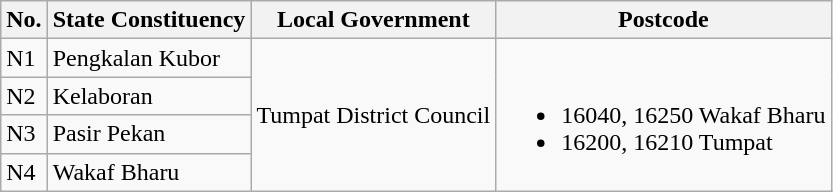<table class="wikitable">
<tr>
<th>No.</th>
<th>State Constituency</th>
<th>Local Government</th>
<th>Postcode</th>
</tr>
<tr>
<td>N1</td>
<td>Pengkalan Kubor</td>
<td rowspan="4">Tumpat District Council</td>
<td rowspan="4"><br><ul><li>16040, 16250 Wakaf Bharu</li><li>16200, 16210 Tumpat</li></ul></td>
</tr>
<tr>
<td>N2</td>
<td>Kelaboran</td>
</tr>
<tr>
<td>N3</td>
<td>Pasir Pekan</td>
</tr>
<tr>
<td>N4</td>
<td>Wakaf Bharu</td>
</tr>
</table>
